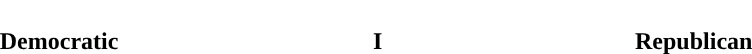<table style="width:50em; text-align:center">
<tr style="color:white">
<td style="background:"><strong>48</strong></td>
<td style="background:"><strong>1</strong></td>
<td style="background:"><strong>47</strong></td>
</tr>
<tr>
<td><span><strong>Democratic</strong></span></td>
<td><strong>I</strong></td>
<td><span><strong>Republican</strong></span></td>
</tr>
</table>
